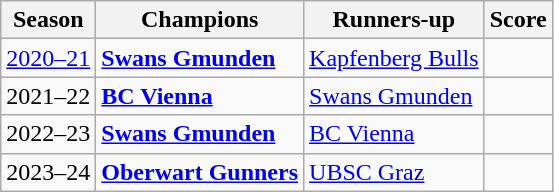<table class="wikitable">
<tr>
<th>Season</th>
<th>Champions</th>
<th>Runners-up</th>
<th>Score</th>
</tr>
<tr>
<td><a href='#'>2020–21</a></td>
<td><strong><a href='#'>Swans Gmunden</a></strong></td>
<td><a href='#'>Kapfenberg Bulls</a></td>
<td></td>
</tr>
<tr>
<td>2021–22</td>
<td><strong><a href='#'>BC Vienna</a></strong></td>
<td><a href='#'>Swans Gmunden</a></td>
<td></td>
</tr>
<tr>
<td>2022–23</td>
<td><strong><a href='#'>Swans Gmunden</a></strong></td>
<td><a href='#'>BC Vienna</a></td>
<td></td>
</tr>
<tr>
<td>2023–24</td>
<td><strong><a href='#'>Oberwart Gunners</a></strong></td>
<td><a href='#'>UBSC Graz</a></td>
<td></td>
</tr>
</table>
